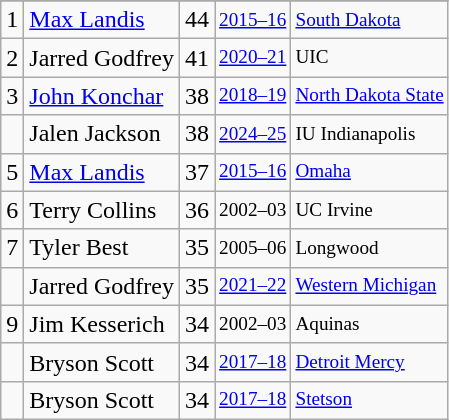<table class="wikitable">
<tr>
</tr>
<tr>
<td>1</td>
<td><a href='#'>Max Landis</a></td>
<td>44</td>
<td style="font-size:80%;"><a href='#'>2015–16</a></td>
<td style="font-size:80%;"><a href='#'>South Dakota</a></td>
</tr>
<tr>
<td>2</td>
<td>Jarred Godfrey</td>
<td>41</td>
<td style="font-size:80%;"><a href='#'>2020–21</a></td>
<td style="font-size:80%;">UIC</td>
</tr>
<tr>
<td>3</td>
<td><a href='#'>John Konchar</a></td>
<td>38</td>
<td style="font-size:80%;"><a href='#'>2018–19</a></td>
<td style="font-size:80%;"><a href='#'>North Dakota State</a></td>
</tr>
<tr>
<td></td>
<td>Jalen Jackson</td>
<td>38</td>
<td style="font-size:80%;"><a href='#'>2024–25</a></td>
<td style="font-size:80%;">IU Indianapolis</td>
</tr>
<tr>
<td>5</td>
<td><a href='#'>Max Landis</a></td>
<td>37</td>
<td style="font-size:80%;"><a href='#'>2015–16</a></td>
<td style="font-size:80%;"><a href='#'>Omaha</a></td>
</tr>
<tr>
<td>6</td>
<td>Terry Collins</td>
<td>36</td>
<td style="font-size:80%;">2002–03</td>
<td style="font-size:80%;">UC Irvine</td>
</tr>
<tr>
<td>7</td>
<td>Tyler Best</td>
<td>35</td>
<td style="font-size:80%;">2005–06</td>
<td style="font-size:80%;">Longwood</td>
</tr>
<tr>
<td></td>
<td>Jarred Godfrey</td>
<td>35</td>
<td style="font-size:80%;"><a href='#'>2021–22</a></td>
<td style="font-size:80%;"><a href='#'>Western Michigan</a></td>
</tr>
<tr>
<td>9</td>
<td>Jim Kesserich</td>
<td>34</td>
<td style="font-size:80%;">2002–03</td>
<td style="font-size:80%;">Aquinas</td>
</tr>
<tr>
<td></td>
<td>Bryson Scott</td>
<td>34</td>
<td style="font-size:80%;"><a href='#'>2017–18</a></td>
<td style="font-size:80%;"><a href='#'>Detroit Mercy</a></td>
</tr>
<tr>
<td></td>
<td>Bryson Scott</td>
<td>34</td>
<td style="font-size:80%;"><a href='#'>2017–18</a></td>
<td style="font-size:80%;"><a href='#'>Stetson</a></td>
</tr>
</table>
